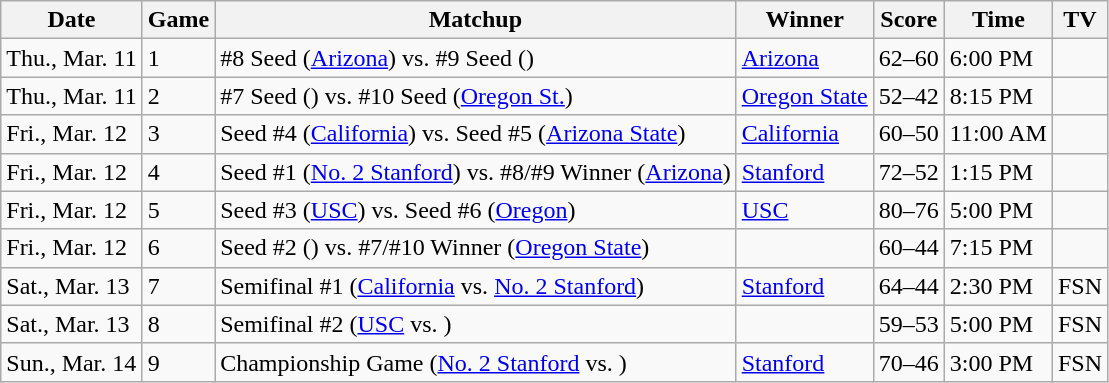<table class="wikitable">
<tr>
<th>Date</th>
<th>Game</th>
<th>Matchup</th>
<th>Winner</th>
<th>Score</th>
<th>Time</th>
<th>TV</th>
</tr>
<tr>
<td>Thu., Mar. 11</td>
<td>1</td>
<td>#8 Seed (<a href='#'>Arizona</a>) vs. #9 Seed ()</td>
<td><a href='#'>Arizona</a></td>
<td>62–60</td>
<td>6:00 PM</td>
<td></td>
</tr>
<tr>
<td>Thu., Mar. 11</td>
<td>2</td>
<td>#7 Seed () vs. #10 Seed (<a href='#'>Oregon St.</a>)</td>
<td><a href='#'>Oregon State</a></td>
<td>52–42</td>
<td>8:15 PM</td>
<td></td>
</tr>
<tr>
<td>Fri., Mar. 12</td>
<td>3</td>
<td>Seed #4 (<a href='#'>California</a>) vs. Seed #5 (<a href='#'>Arizona State</a>)</td>
<td><a href='#'>California</a></td>
<td>60–50</td>
<td>11:00 AM</td>
<td></td>
</tr>
<tr>
<td>Fri., Mar. 12</td>
<td>4</td>
<td>Seed #1 (<a href='#'>No. 2 Stanford</a>) vs. #8/#9 Winner (<a href='#'>Arizona</a>)</td>
<td><a href='#'>Stanford</a></td>
<td>72–52</td>
<td>1:15 PM</td>
<td></td>
</tr>
<tr>
<td>Fri., Mar. 12</td>
<td>5</td>
<td>Seed #3 (<a href='#'>USC</a>) vs. Seed #6 (<a href='#'>Oregon</a>)</td>
<td><a href='#'>USC</a></td>
<td>80–76</td>
<td>5:00 PM</td>
<td></td>
</tr>
<tr>
<td>Fri., Mar. 12</td>
<td>6</td>
<td>Seed #2 () vs. #7/#10 Winner (<a href='#'>Oregon State</a>)</td>
<td></td>
<td>60–44</td>
<td>7:15 PM</td>
<td></td>
</tr>
<tr>
<td>Sat., Mar. 13</td>
<td>7</td>
<td>Semifinal #1 (<a href='#'>California</a> vs. <a href='#'>No. 2 Stanford</a>)</td>
<td><a href='#'>Stanford</a></td>
<td>64–44</td>
<td>2:30 PM</td>
<td>FSN</td>
</tr>
<tr>
<td>Sat., Mar. 13</td>
<td>8</td>
<td>Semifinal #2 (<a href='#'>USC</a> vs. )</td>
<td></td>
<td>59–53</td>
<td>5:00 PM</td>
<td>FSN</td>
</tr>
<tr>
<td>Sun., Mar. 14</td>
<td>9</td>
<td>Championship Game (<a href='#'>No. 2 Stanford</a> vs. )</td>
<td><a href='#'>Stanford</a></td>
<td>70–46</td>
<td>3:00 PM</td>
<td>FSN</td>
</tr>
</table>
